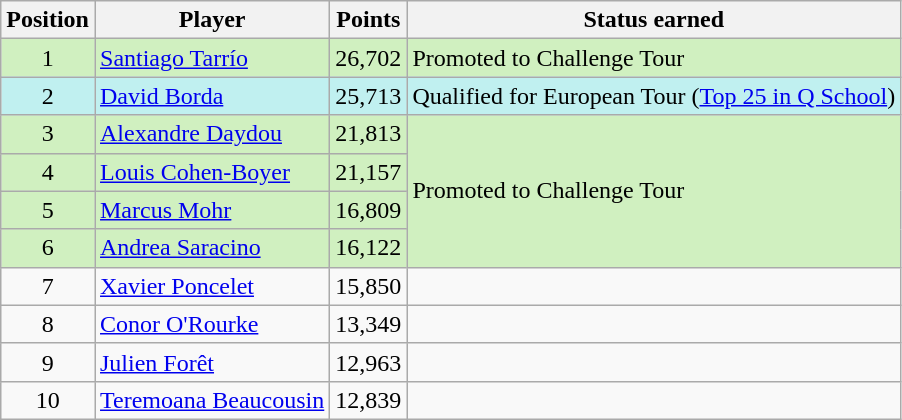<table class=wikitable>
<tr>
<th>Position</th>
<th>Player</th>
<th>Points</th>
<th>Status earned</th>
</tr>
<tr style="background:#D0F0C0;">
<td align=center>1</td>
<td> <a href='#'>Santiago Tarrío</a></td>
<td align=center>26,702</td>
<td>Promoted to Challenge Tour</td>
</tr>
<tr style="background:#C0F0F0;">
<td align=center>2</td>
<td> <a href='#'>David Borda</a></td>
<td align=center>25,713</td>
<td>Qualified for European Tour (<a href='#'>Top 25 in Q School</a>)</td>
</tr>
<tr style="background:#D0F0C0;">
<td align=center>3</td>
<td> <a href='#'>Alexandre Daydou</a></td>
<td align=center>21,813</td>
<td rowspan=4>Promoted to Challenge Tour</td>
</tr>
<tr style="background:#D0F0C0;">
<td align=center>4</td>
<td> <a href='#'>Louis Cohen-Boyer</a></td>
<td align=center>21,157</td>
</tr>
<tr style="background:#D0F0C0;">
<td align=center>5</td>
<td> <a href='#'>Marcus Mohr</a></td>
<td align=center>16,809</td>
</tr>
<tr style="background:#D0F0C0;">
<td align=center>6</td>
<td> <a href='#'>Andrea Saracino</a></td>
<td align=center>16,122</td>
</tr>
<tr>
<td align=center>7</td>
<td> <a href='#'>Xavier Poncelet</a></td>
<td align=center>15,850</td>
<td></td>
</tr>
<tr>
<td align=center>8</td>
<td> <a href='#'>Conor O'Rourke</a></td>
<td align=center>13,349</td>
<td></td>
</tr>
<tr>
<td align=center>9</td>
<td> <a href='#'>Julien Forêt</a></td>
<td align=center>12,963</td>
<td></td>
</tr>
<tr>
<td align=center>10</td>
<td> <a href='#'>Teremoana Beaucousin</a></td>
<td align=center>12,839</td>
<td></td>
</tr>
</table>
